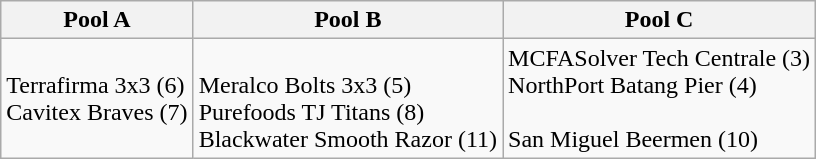<table class=wikitable>
<tr>
<th>Pool A</th>
<th>Pool B</th>
<th>Pool C</th>
</tr>
<tr valign=top>
<td> <br> Terrafirma 3x3 (6) <br> Cavitex Braves (7)</td>
<td> <br> Meralco Bolts 3x3 (5) <br> Purefoods TJ Titans (8) <br> Blackwater Smooth Razor (11)</td>
<td>MCFASolver Tech Centrale (3) <br> NorthPort Batang Pier (4) <br>  <br> San Miguel Beermen (10)</td>
</tr>
</table>
